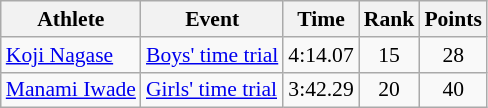<table class="wikitable" border="1" style="font-size:90%">
<tr>
<th>Athlete</th>
<th>Event</th>
<th>Time</th>
<th>Rank</th>
<th>Points</th>
</tr>
<tr>
<td><a href='#'>Koji Nagase</a></td>
<td><a href='#'>Boys' time trial</a></td>
<td align=center>4:14.07</td>
<td align=center>15</td>
<td align=center>28</td>
</tr>
<tr>
<td><a href='#'>Manami Iwade</a></td>
<td><a href='#'>Girls' time trial</a></td>
<td align=center>3:42.29</td>
<td align=center>20</td>
<td align=center>40</td>
</tr>
</table>
